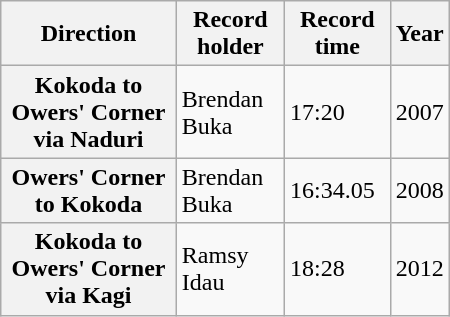<table class="wikitable" style="text-align:left; float:right; width:300px; margin: 0 0 1em 1em;">
<tr>
<th>Direction</th>
<th>Record holder</th>
<th>Record time</th>
<th>Year</th>
</tr>
<tr>
<th>Kokoda to Owers' Corner via Naduri</th>
<td>Brendan Buka</td>
<td>17:20</td>
<td>2007</td>
</tr>
<tr>
<th>Owers' Corner to Kokoda</th>
<td>Brendan Buka</td>
<td>16:34.05</td>
<td>2008</td>
</tr>
<tr>
<th>Kokoda to Owers' Corner via Kagi</th>
<td>Ramsy Idau</td>
<td>18:28</td>
<td>2012</td>
</tr>
</table>
